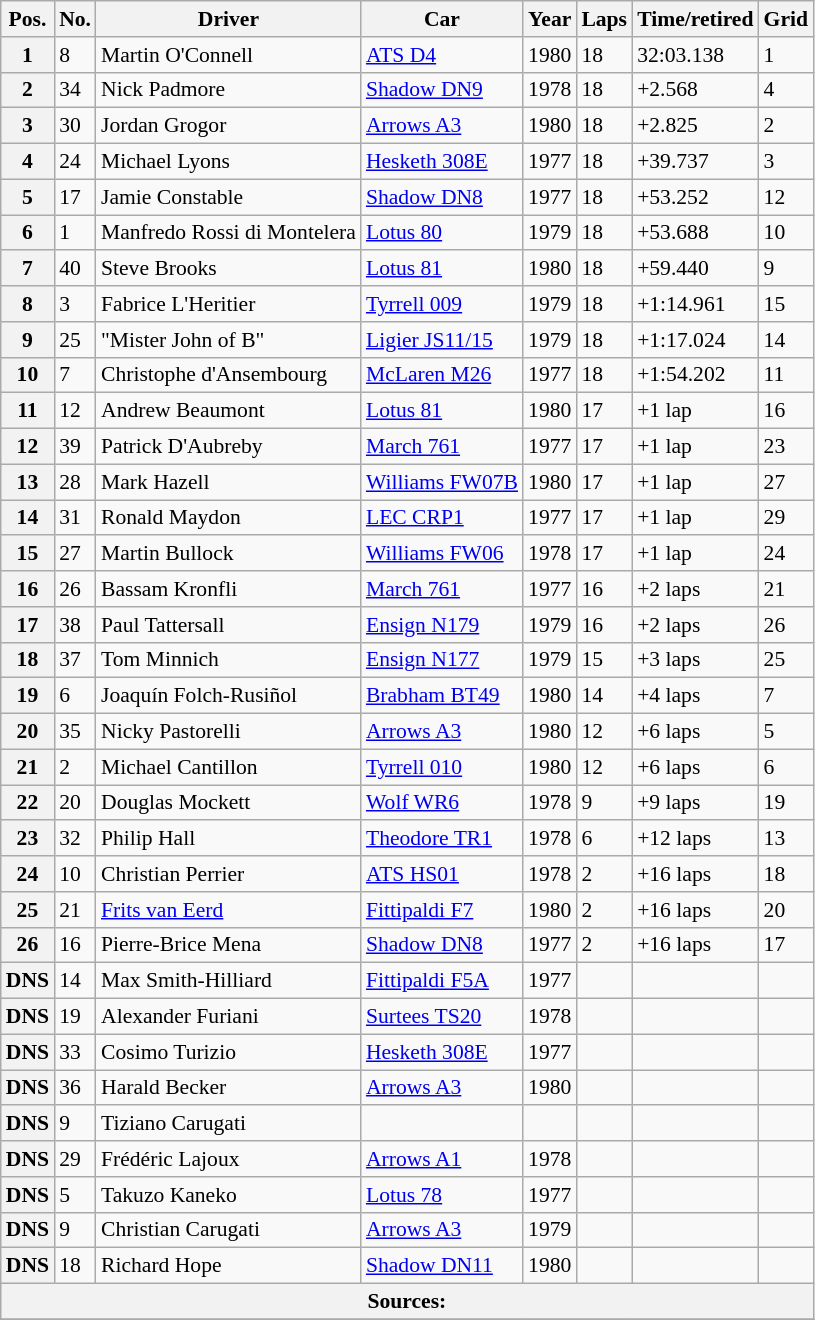<table class="wikitable" style="font-size:90%">
<tr>
<th>Pos.</th>
<th>No.</th>
<th>Driver</th>
<th>Car</th>
<th>Year</th>
<th>Laps</th>
<th>Time/retired</th>
<th>Grid</th>
</tr>
<tr>
<th>1</th>
<td>8</td>
<td> Martin O'Connell</td>
<td><a href='#'>ATS D4</a></td>
<td>1980</td>
<td>18</td>
<td>32:03.138</td>
<td>1</td>
</tr>
<tr>
<th>2</th>
<td>34</td>
<td> Nick Padmore</td>
<td><a href='#'>Shadow DN9</a></td>
<td>1978</td>
<td>18</td>
<td>+2.568</td>
<td>4</td>
</tr>
<tr>
<th>3</th>
<td>30</td>
<td> Jordan Grogor</td>
<td><a href='#'>Arrows A3</a></td>
<td>1980</td>
<td>18</td>
<td>+2.825</td>
<td>2</td>
</tr>
<tr>
<th>4</th>
<td>24</td>
<td> Michael Lyons</td>
<td><a href='#'>Hesketh 308E</a></td>
<td>1977</td>
<td>18</td>
<td>+39.737</td>
<td>3</td>
</tr>
<tr>
<th>5</th>
<td>17</td>
<td> Jamie Constable</td>
<td><a href='#'>Shadow DN8</a></td>
<td>1977</td>
<td>18</td>
<td>+53.252</td>
<td>12</td>
</tr>
<tr>
<th>6</th>
<td>1</td>
<td> Manfredo Rossi di Montelera</td>
<td><a href='#'>Lotus 80</a></td>
<td>1979</td>
<td>18</td>
<td>+53.688</td>
<td>10</td>
</tr>
<tr>
<th>7</th>
<td>40</td>
<td> Steve Brooks</td>
<td><a href='#'>Lotus 81</a></td>
<td>1980</td>
<td>18</td>
<td>+59.440</td>
<td>9</td>
</tr>
<tr>
<th>8</th>
<td>3</td>
<td> Fabrice L'Heritier</td>
<td><a href='#'>Tyrrell 009</a></td>
<td>1979</td>
<td>18</td>
<td>+1:14.961</td>
<td>15</td>
</tr>
<tr>
<th>9</th>
<td>25</td>
<td> "Mister John of B"</td>
<td><a href='#'>Ligier JS11/15</a></td>
<td>1979</td>
<td>18</td>
<td>+1:17.024</td>
<td>14</td>
</tr>
<tr>
<th>10</th>
<td>7</td>
<td> Christophe d'Ansembourg</td>
<td><a href='#'>McLaren M26</a></td>
<td>1977</td>
<td>18</td>
<td>+1:54.202</td>
<td>11</td>
</tr>
<tr>
<th>11</th>
<td>12</td>
<td> Andrew Beaumont</td>
<td><a href='#'>Lotus 81</a></td>
<td>1980</td>
<td>17</td>
<td>+1 lap</td>
<td>16</td>
</tr>
<tr>
<th>12</th>
<td>39</td>
<td> Patrick D'Aubreby</td>
<td><a href='#'>March 761</a></td>
<td>1977</td>
<td>17</td>
<td>+1 lap</td>
<td>23</td>
</tr>
<tr>
<th>13</th>
<td>28</td>
<td> Mark Hazell</td>
<td><a href='#'>Williams FW07B</a></td>
<td>1980</td>
<td>17</td>
<td>+1 lap</td>
<td>27</td>
</tr>
<tr>
<th>14</th>
<td>31</td>
<td> Ronald Maydon</td>
<td><a href='#'>LEC CRP1</a></td>
<td>1977</td>
<td>17</td>
<td>+1 lap</td>
<td>29</td>
</tr>
<tr>
<th>15</th>
<td>27</td>
<td> Martin Bullock</td>
<td><a href='#'>Williams FW06</a></td>
<td>1978</td>
<td>17</td>
<td>+1 lap</td>
<td>24</td>
</tr>
<tr>
<th>16</th>
<td>26</td>
<td> Bassam Kronfli</td>
<td><a href='#'>March 761</a></td>
<td>1977</td>
<td>16</td>
<td>+2 laps</td>
<td>21</td>
</tr>
<tr>
<th>17</th>
<td>38</td>
<td> Paul Tattersall</td>
<td><a href='#'>Ensign N179</a></td>
<td>1979</td>
<td>16</td>
<td>+2 laps</td>
<td>26</td>
</tr>
<tr>
<th>18</th>
<td>37</td>
<td> Tom Minnich</td>
<td><a href='#'>Ensign N177</a></td>
<td>1979</td>
<td>15</td>
<td>+3 laps</td>
<td>25</td>
</tr>
<tr>
<th>19</th>
<td>6</td>
<td> Joaquín Folch-Rusiñol</td>
<td><a href='#'>Brabham BT49</a></td>
<td>1980</td>
<td>14</td>
<td>+4 laps</td>
<td>7</td>
</tr>
<tr>
<th>20</th>
<td>35</td>
<td> Nicky Pastorelli</td>
<td><a href='#'>Arrows A3</a></td>
<td>1980</td>
<td>12</td>
<td>+6 laps</td>
<td>5</td>
</tr>
<tr>
<th>21</th>
<td>2</td>
<td> Michael Cantillon</td>
<td><a href='#'>Tyrrell 010</a></td>
<td>1980</td>
<td>12</td>
<td>+6 laps</td>
<td>6</td>
</tr>
<tr>
<th>22</th>
<td>20</td>
<td> Douglas Mockett</td>
<td><a href='#'>Wolf WR6</a></td>
<td>1978</td>
<td>9</td>
<td>+9 laps</td>
<td>19</td>
</tr>
<tr>
<th>23</th>
<td>32</td>
<td> Philip Hall</td>
<td><a href='#'>Theodore TR1</a></td>
<td>1978</td>
<td>6</td>
<td>+12 laps</td>
<td>13</td>
</tr>
<tr>
<th>24</th>
<td>10</td>
<td> Christian Perrier</td>
<td><a href='#'>ATS HS01</a></td>
<td>1978</td>
<td>2</td>
<td>+16 laps</td>
<td>18</td>
</tr>
<tr>
<th>25</th>
<td>21</td>
<td> <a href='#'>Frits van Eerd</a></td>
<td><a href='#'>Fittipaldi F7</a></td>
<td>1980</td>
<td>2</td>
<td>+16 laps</td>
<td>20</td>
</tr>
<tr>
<th>26</th>
<td>16</td>
<td> Pierre-Brice Mena</td>
<td><a href='#'>Shadow DN8</a></td>
<td>1977</td>
<td>2</td>
<td>+16 laps</td>
<td>17</td>
</tr>
<tr>
<th>DNS</th>
<td>14</td>
<td> Max Smith-Hilliard</td>
<td><a href='#'>Fittipaldi F5A</a></td>
<td>1977</td>
<td></td>
<td></td>
<td></td>
</tr>
<tr>
<th>DNS</th>
<td>19</td>
<td> Alexander Furiani</td>
<td><a href='#'>Surtees TS20</a></td>
<td>1978</td>
<td></td>
<td></td>
<td></td>
</tr>
<tr>
<th>DNS</th>
<td>33</td>
<td> Cosimo Turizio</td>
<td><a href='#'>Hesketh 308E</a></td>
<td>1977</td>
<td></td>
<td></td>
<td></td>
</tr>
<tr>
<th>DNS</th>
<td>36</td>
<td> Harald Becker</td>
<td><a href='#'>Arrows A3</a></td>
<td>1980</td>
<td></td>
<td></td>
<td></td>
</tr>
<tr>
<th>DNS</th>
<td>9</td>
<td> Tiziano Carugati</td>
<td></td>
<td></td>
<td></td>
<td></td>
<td></td>
</tr>
<tr>
<th>DNS</th>
<td>29</td>
<td> Frédéric Lajoux</td>
<td><a href='#'>Arrows A1</a></td>
<td>1978</td>
<td></td>
<td></td>
<td></td>
</tr>
<tr>
<th>DNS</th>
<td>5</td>
<td> Takuzo Kaneko</td>
<td><a href='#'>Lotus 78</a></td>
<td>1977</td>
<td></td>
<td></td>
<td></td>
</tr>
<tr>
<th>DNS</th>
<td>9</td>
<td> Christian Carugati</td>
<td><a href='#'>Arrows A3</a></td>
<td>1979</td>
<td></td>
<td></td>
<td></td>
</tr>
<tr>
<th>DNS</th>
<td>18</td>
<td> Richard Hope</td>
<td><a href='#'>Shadow DN11</a></td>
<td>1980</td>
<td></td>
<td></td>
<td></td>
</tr>
<tr style="background-color:#E5E4E2" align="center">
<th colspan=8>Sources:</th>
</tr>
<tr>
</tr>
</table>
